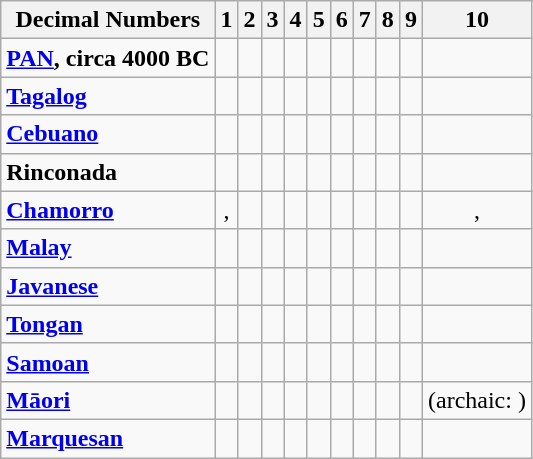<table class="wikitable">
<tr>
<th>Decimal Numbers</th>
<th>1</th>
<th>2</th>
<th>3</th>
<th>4</th>
<th>5</th>
<th>6</th>
<th>7</th>
<th>8</th>
<th>9</th>
<th>10</th>
</tr>
<tr>
<td><strong><a href='#'>PAN</a>, circa 4000 BC</strong></td>
<td align=center> </td>
<td align=center> </td>
<td align=center> </td>
<td align=center> </td>
<td align=center> </td>
<td align=center> </td>
<td align=center> </td>
<td align=center> </td>
<td align=center> </td>
<td align=center> </td>
</tr>
<tr>
<td><strong><a href='#'>Tagalog</a></strong></td>
<td align=center></td>
<td align=center></td>
<td align=center></td>
<td align=center></td>
<td align=center></td>
<td align=center></td>
<td align=center></td>
<td align=center></td>
<td align=center></td>
<td align=center></td>
</tr>
<tr>
<td><strong><a href='#'>Cebuano</a></strong></td>
<td align=center></td>
<td align=center></td>
<td align=center></td>
<td align=center></td>
<td align=center></td>
<td align=center></td>
<td align=center></td>
<td align=center></td>
<td align=center></td>
<td align=center></td>
</tr>
<tr>
<td><strong>Rinconada</strong></td>
<td align=center></td>
<td align=center></td>
<td align=center></td>
<td align=center></td>
<td align=center></td>
<td align=center></td>
<td align=center></td>
<td align=center></td>
<td align=center></td>
<td align=center></td>
</tr>
<tr>
<td><strong><a href='#'>Chamorro</a></strong></td>
<td align=center>, </td>
<td align=center></td>
<td align=center></td>
<td align=center></td>
<td align=center></td>
<td align=center></td>
<td align=center></td>
<td align=center></td>
<td align=center></td>
<td align=center>, </td>
</tr>
<tr>
<td><strong><a href='#'>Malay</a></strong></td>
<td align=center></td>
<td align=center></td>
<td align=center></td>
<td align=center></td>
<td align=center></td>
<td align=center></td>
<td align=center></td>
<td align=center></td>
<td align=center></td>
<td align=center></td>
</tr>
<tr>
<td><strong><a href='#'>Javanese</a></strong></td>
<td align=center></td>
<td align=center></td>
<td align=center></td>
<td align=center></td>
<td align=center></td>
<td align=center></td>
<td align=center></td>
<td align=center></td>
<td align=center></td>
<td align=center></td>
</tr>
<tr>
<td><strong><a href='#'>Tongan</a></strong></td>
<td align=center></td>
<td align=center></td>
<td align=center></td>
<td align=center></td>
<td align=center></td>
<td align=center></td>
<td align=center></td>
<td align=center></td>
<td align=center></td>
<td align=center></td>
</tr>
<tr>
<td><strong><a href='#'>Samoan</a></strong></td>
<td align=center></td>
<td align=center></td>
<td align=center></td>
<td align=center></td>
<td align=center></td>
<td align=center></td>
<td align=center></td>
<td align=center></td>
<td align=center></td>
<td align=center></td>
</tr>
<tr>
<td><strong><a href='#'>Māori</a></strong></td>
<td align=center></td>
<td align=center></td>
<td align=center></td>
<td align=center></td>
<td align=center></td>
<td align=center></td>
<td align=center></td>
<td align=center></td>
<td align=center></td>
<td align=center> (archaic: )</td>
</tr>
<tr>
<td><strong><a href='#'>Marquesan</a></strong></td>
<td align=center></td>
<td align=center></td>
<td align=center></td>
<td align=center></td>
<td align=center></td>
<td align=center></td>
<td align=center></td>
<td align=center></td>
<td align=center></td>
<td align=center></td>
</tr>
</table>
